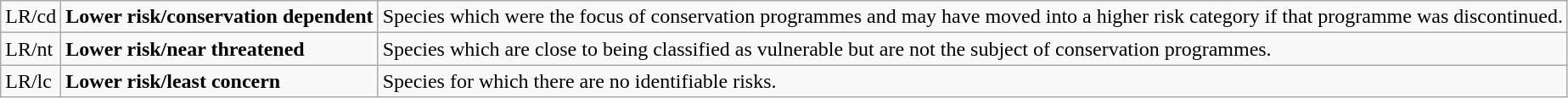<table class="wikitable" style="text-align:left">
<tr>
<td>LR/cd</td>
<td><strong>Lower risk/conservation dependent</strong></td>
<td>Species which were the focus of conservation programmes and may have moved into a higher risk category if that programme was discontinued.</td>
</tr>
<tr>
<td>LR/nt</td>
<td><strong>Lower risk/near threatened</strong></td>
<td>Species which are close to being classified as vulnerable but are not the subject of conservation programmes.</td>
</tr>
<tr>
<td>LR/lc</td>
<td><strong>Lower risk/least concern</strong></td>
<td>Species for which there are no identifiable risks.</td>
</tr>
</table>
